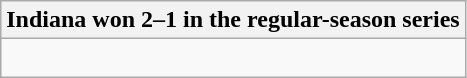<table class="wikitable collapsible collapsed">
<tr>
<th>Indiana won 2–1 in the regular-season series</th>
</tr>
<tr>
<td><br>

</td>
</tr>
</table>
